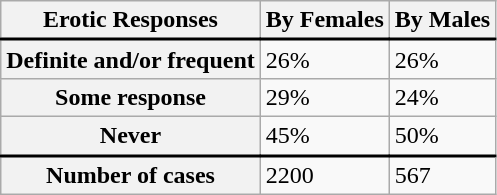<table class="wikitable">
<tr style="border-bottom:2px solid black;">
<th>Erotic Responses</th>
<th>By Females</th>
<th>By Males</th>
</tr>
<tr>
<th>Definite and/or frequent</th>
<td>26%</td>
<td>26%</td>
</tr>
<tr>
<th>Some response</th>
<td>29%</td>
<td>24%</td>
</tr>
<tr>
<th>Never</th>
<td>45%</td>
<td>50%</td>
</tr>
<tr style="border-top:2px solid black;">
<th>Number of cases</th>
<td>2200</td>
<td>567</td>
</tr>
</table>
